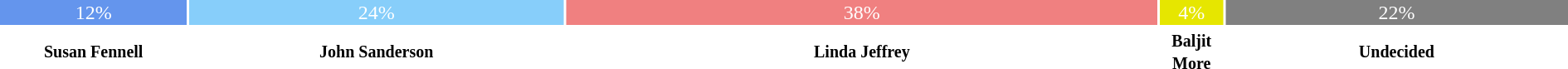<table style="width:100%; text-align:center;">
<tr style="color:white;">
<td style="background:cornflowerblue; width:12%;">12%</td>
<td style="background:lightskyblue; width:24%;">24%</td>
<td style="background:lightcoral; width:38%;">38%</td>
<td style="background:#e6e600; width:4%;">4%</td>
<td style="background:gray; width:22%;">22%</td>
</tr>
<tr>
<td><span><small><strong>Susan Fennell</strong></small></span></td>
<td><span><small><strong>John Sanderson</strong></small></span></td>
<td><span><small><strong>Linda Jeffrey</strong></small></span></td>
<td><span><small><strong>Baljit More</strong></small></span></td>
<td><span><small><strong>Undecided</strong></small></span></td>
</tr>
</table>
